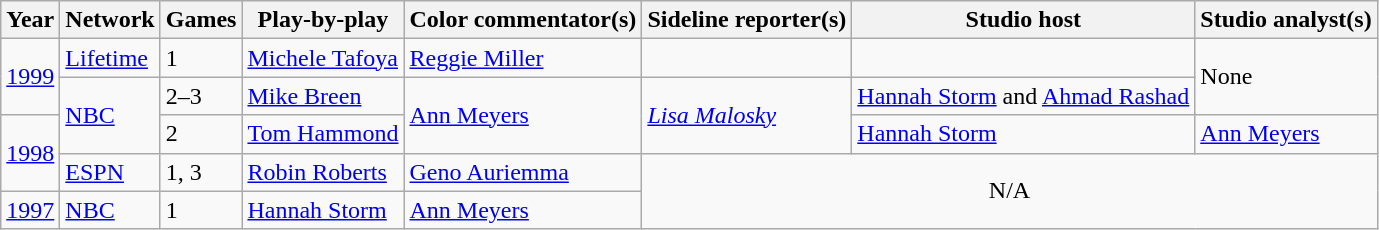<table class=wikitable>
<tr>
<th>Year</th>
<th>Network</th>
<th>Games</th>
<th>Play-by-play</th>
<th>Color commentator(s)</th>
<th>Sideline reporter(s)</th>
<th>Studio host</th>
<th>Studio analyst(s)</th>
</tr>
<tr>
<td rowspan="2"><a href='#'>1999</a></td>
<td><a href='#'>Lifetime</a></td>
<td>1</td>
<td><a href='#'>Michele Tafoya</a></td>
<td><a href='#'>Reggie Miller</a></td>
<td></td>
<td></td>
<td rowspan="2">None</td>
</tr>
<tr>
<td rowspan=2><a href='#'>NBC</a></td>
<td>2–3</td>
<td><a href='#'>Mike Breen</a></td>
<td rowspan=2><a href='#'>Ann Meyers</a></td>
<td rowspan=2><em><a href='#'>Lisa Malosky</a></em></td>
<td><a href='#'>Hannah Storm</a> and <a href='#'>Ahmad Rashad</a></td>
</tr>
<tr>
<td rowspan="2"><a href='#'>1998</a></td>
<td>2</td>
<td><a href='#'>Tom Hammond</a></td>
<td><a href='#'>Hannah Storm</a></td>
<td><a href='#'>Ann Meyers</a></td>
</tr>
<tr>
<td><a href='#'>ESPN</a></td>
<td>1, 3</td>
<td><a href='#'>Robin Roberts</a></td>
<td><a href='#'>Geno Auriemma</a></td>
<td align="center" colspan="3" rowspan=2>N/A</td>
</tr>
<tr>
<td><a href='#'>1997</a></td>
<td><a href='#'>NBC</a></td>
<td>1</td>
<td><a href='#'>Hannah Storm</a></td>
<td><a href='#'>Ann Meyers</a></td>
</tr>
</table>
